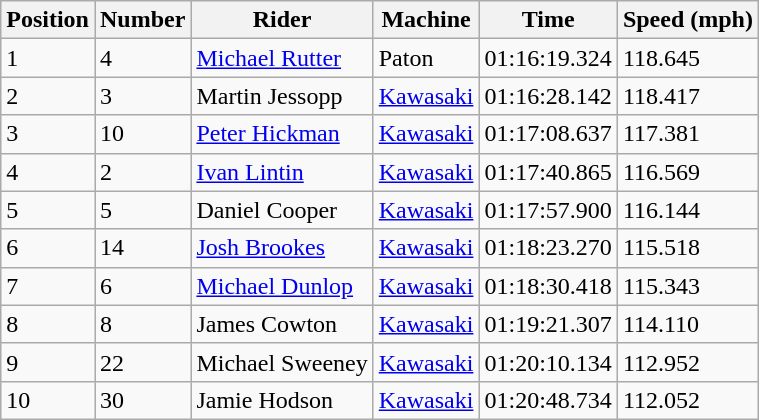<table class="wikitable">
<tr>
<th>Position</th>
<th>Number</th>
<th>Rider</th>
<th>Machine</th>
<th>Time</th>
<th>Speed (mph)</th>
</tr>
<tr>
<td>1</td>
<td>4</td>
<td> <a href='#'>Michael Rutter</a></td>
<td>Paton</td>
<td>01:16:19.324</td>
<td>118.645</td>
</tr>
<tr>
<td>2</td>
<td>3</td>
<td> Martin Jessopp</td>
<td><a href='#'>Kawasaki</a></td>
<td>01:16:28.142</td>
<td>118.417</td>
</tr>
<tr>
<td>3</td>
<td>10</td>
<td> <a href='#'>Peter Hickman</a></td>
<td><a href='#'>Kawasaki</a></td>
<td>01:17:08.637</td>
<td>117.381</td>
</tr>
<tr>
<td>4</td>
<td>2</td>
<td> <a href='#'>Ivan Lintin</a></td>
<td><a href='#'>Kawasaki</a></td>
<td>01:17:40.865</td>
<td>116.569</td>
</tr>
<tr>
<td>5</td>
<td>5</td>
<td> Daniel Cooper</td>
<td><a href='#'>Kawasaki</a></td>
<td>01:17:57.900</td>
<td>116.144</td>
</tr>
<tr>
<td>6</td>
<td>14</td>
<td> <a href='#'>Josh Brookes</a></td>
<td><a href='#'>Kawasaki</a></td>
<td>01:18:23.270</td>
<td>115.518</td>
</tr>
<tr>
<td>7</td>
<td>6</td>
<td> <a href='#'>Michael Dunlop</a></td>
<td><a href='#'>Kawasaki</a></td>
<td>01:18:30.418</td>
<td>115.343</td>
</tr>
<tr>
<td>8</td>
<td>8</td>
<td> James Cowton</td>
<td><a href='#'>Kawasaki</a></td>
<td>01:19:21.307</td>
<td>114.110</td>
</tr>
<tr>
<td>9</td>
<td>22</td>
<td> Michael Sweeney</td>
<td><a href='#'>Kawasaki</a></td>
<td>01:20:10.134</td>
<td>112.952</td>
</tr>
<tr>
<td>10</td>
<td>30</td>
<td> Jamie Hodson</td>
<td><a href='#'>Kawasaki</a></td>
<td>01:20:48.734</td>
<td>112.052</td>
</tr>
</table>
